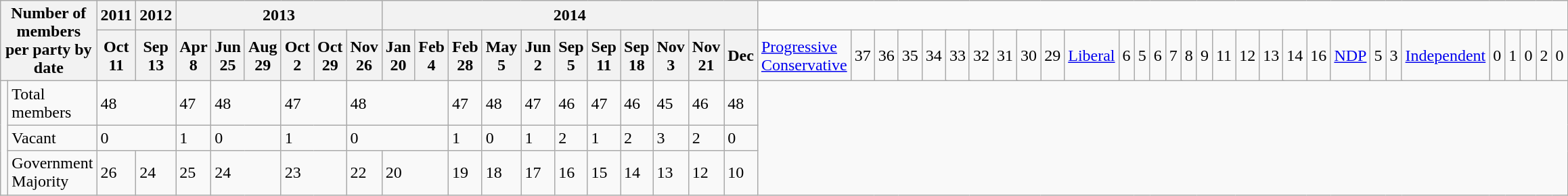<table class="wikitable">
<tr>
<th colspan=2 rowspan=2>Number of members<br>per party by date</th>
<th>2011</th>
<th>2012</th>
<th colspan=6>2013</th>
<th colspan=11>2014</th>
</tr>
<tr>
<th>Oct 11</th>
<th>Sep 13</th>
<th>Apr 8</th>
<th>Jun 25</th>
<th>Aug 29</th>
<th>Oct 2</th>
<th>Oct 29</th>
<th>Nov 26</th>
<th>Jan 20</th>
<th>Feb 4</th>
<th>Feb 28</th>
<th>May 5</th>
<th>Jun 2</th>
<th>Sep 5</th>
<th>Sep 11</th>
<th>Sep 18</th>
<th>Nov 3</th>
<th>Nov 21</th>
<th>Dec<br></th>
<td><a href='#'>Progressive Conservative</a></td>
<td>37</td>
<td colspan=4>36</td>
<td colspan=3>35</td>
<td colspan=2>34</td>
<td colspan=2>33</td>
<td>32</td>
<td colspan=2>31</td>
<td>30</td>
<td colspan=3>29<br></td>
<td><a href='#'>Liberal</a></td>
<td colspan=2>6</td>
<td>5</td>
<td>6</td>
<td colspan=3>7</td>
<td>8</td>
<td>9</td>
<td colspan=2>11</td>
<td colspan=3>12</td>
<td colspan=3>13</td>
<td>14</td>
<td>16<br></td>
<td><a href='#'>NDP</a></td>
<td colspan=6>5</td>
<td colspan=13>3<br></td>
<td><a href='#'>Independent</a></td>
<td>0</td>
<td colspan=3>1</td>
<td colspan=2>0</td>
<td colspan=3>2</td>
<td colspan=10>0</td>
</tr>
<tr>
<td rowspan=3></td>
<td>Total members</td>
<td colspan=2>48</td>
<td>47</td>
<td colspan=2>48</td>
<td colspan=2>47</td>
<td colspan=3>48</td>
<td>47</td>
<td>48</td>
<td>47</td>
<td>46</td>
<td>47</td>
<td>46</td>
<td>45</td>
<td>46</td>
<td>48</td>
</tr>
<tr>
<td>Vacant</td>
<td colspan=2>0</td>
<td>1</td>
<td colspan=2>0</td>
<td colspan=2>1</td>
<td colspan=3>0</td>
<td>1</td>
<td>0</td>
<td>1</td>
<td>2</td>
<td>1</td>
<td>2</td>
<td>3</td>
<td>2</td>
<td>0</td>
</tr>
<tr>
<td>Government Majority</td>
<td>26</td>
<td>24</td>
<td>25</td>
<td colspan=2>24</td>
<td colspan=2>23</td>
<td>22</td>
<td colspan=2>20</td>
<td>19</td>
<td>18</td>
<td>17</td>
<td>16</td>
<td>15</td>
<td>14</td>
<td>13</td>
<td>12</td>
<td>10</td>
</tr>
</table>
